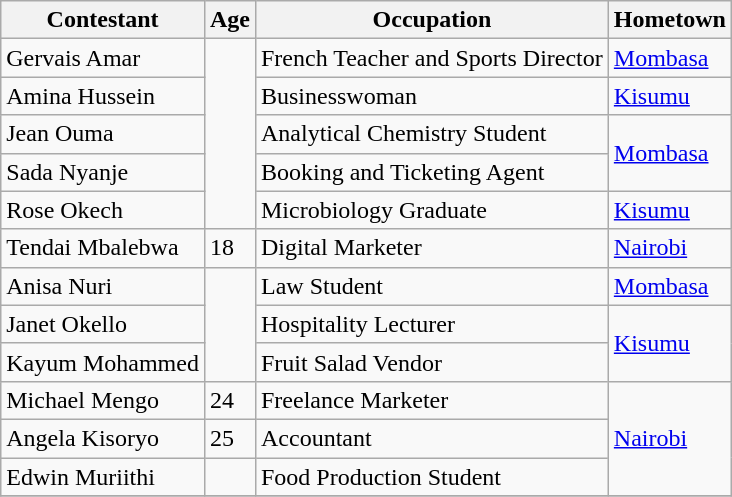<table class="wikitable sortable">
<tr>
<th>Contestant</th>
<th>Age</th>
<th>Occupation</th>
<th>Hometown</th>
</tr>
<tr>
<td>Gervais Amar </td>
<td rowspan=5></td>
<td>French Teacher and Sports Director</td>
<td><a href='#'>Mombasa</a></td>
</tr>
<tr>
<td>Amina Hussein </td>
<td>Businesswoman</td>
<td><a href='#'>Kisumu</a></td>
</tr>
<tr>
<td>Jean Ouma </td>
<td>Analytical Chemistry Student</td>
<td rowspan=2><a href='#'>Mombasa</a></td>
</tr>
<tr>
<td>Sada Nyanje </td>
<td>Booking and Ticketing Agent</td>
</tr>
<tr>
<td>Rose Okech </td>
<td>Microbiology Graduate</td>
<td><a href='#'>Kisumu</a></td>
</tr>
<tr>
<td>Tendai Mbalebwa </td>
<td>18</td>
<td>Digital Marketer</td>
<td><a href='#'>Nairobi</a></td>
</tr>
<tr>
<td>Anisa Nuri </td>
<td rowspan=3></td>
<td>Law Student</td>
<td><a href='#'>Mombasa</a></td>
</tr>
<tr>
<td>Janet Okello </td>
<td>Hospitality Lecturer</td>
<td rowspan=2><a href='#'>Kisumu</a></td>
</tr>
<tr>
<td>Kayum Mohammed </td>
<td>Fruit Salad Vendor</td>
</tr>
<tr>
<td>Michael Mengo </td>
<td>24</td>
<td>Freelance Marketer</td>
<td rowspan=3><a href='#'>Nairobi</a></td>
</tr>
<tr>
<td>Angela Kisoryo</td>
<td>25</td>
<td>Accountant</td>
</tr>
<tr>
<td>Edwin Muriithi </td>
<td></td>
<td>Food Production Student</td>
</tr>
<tr>
</tr>
</table>
